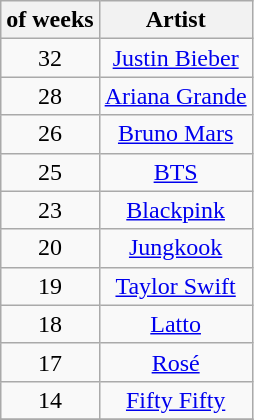<table class="wikitable" style="text-align: center;">
<tr>
<th> of weeks</th>
<th>Artist</th>
</tr>
<tr>
<td>32</td>
<td><a href='#'>Justin Bieber</a></td>
</tr>
<tr>
<td>28</td>
<td><a href='#'>Ariana Grande</a></td>
</tr>
<tr>
<td>26</td>
<td><a href='#'>Bruno Mars</a></td>
</tr>
<tr>
<td>25</td>
<td><a href='#'>BTS</a></td>
</tr>
<tr>
<td>23</td>
<td><a href='#'>Blackpink</a></td>
</tr>
<tr>
<td>20</td>
<td><a href='#'>Jungkook</a></td>
</tr>
<tr>
<td>19</td>
<td><a href='#'>Taylor Swift</a></td>
</tr>
<tr>
<td>18</td>
<td><a href='#'>Latto</a></td>
</tr>
<tr>
<td>17</td>
<td><a href='#'>Rosé</a></td>
</tr>
<tr>
<td>14</td>
<td><a href='#'>Fifty Fifty</a></td>
</tr>
<tr>
</tr>
</table>
